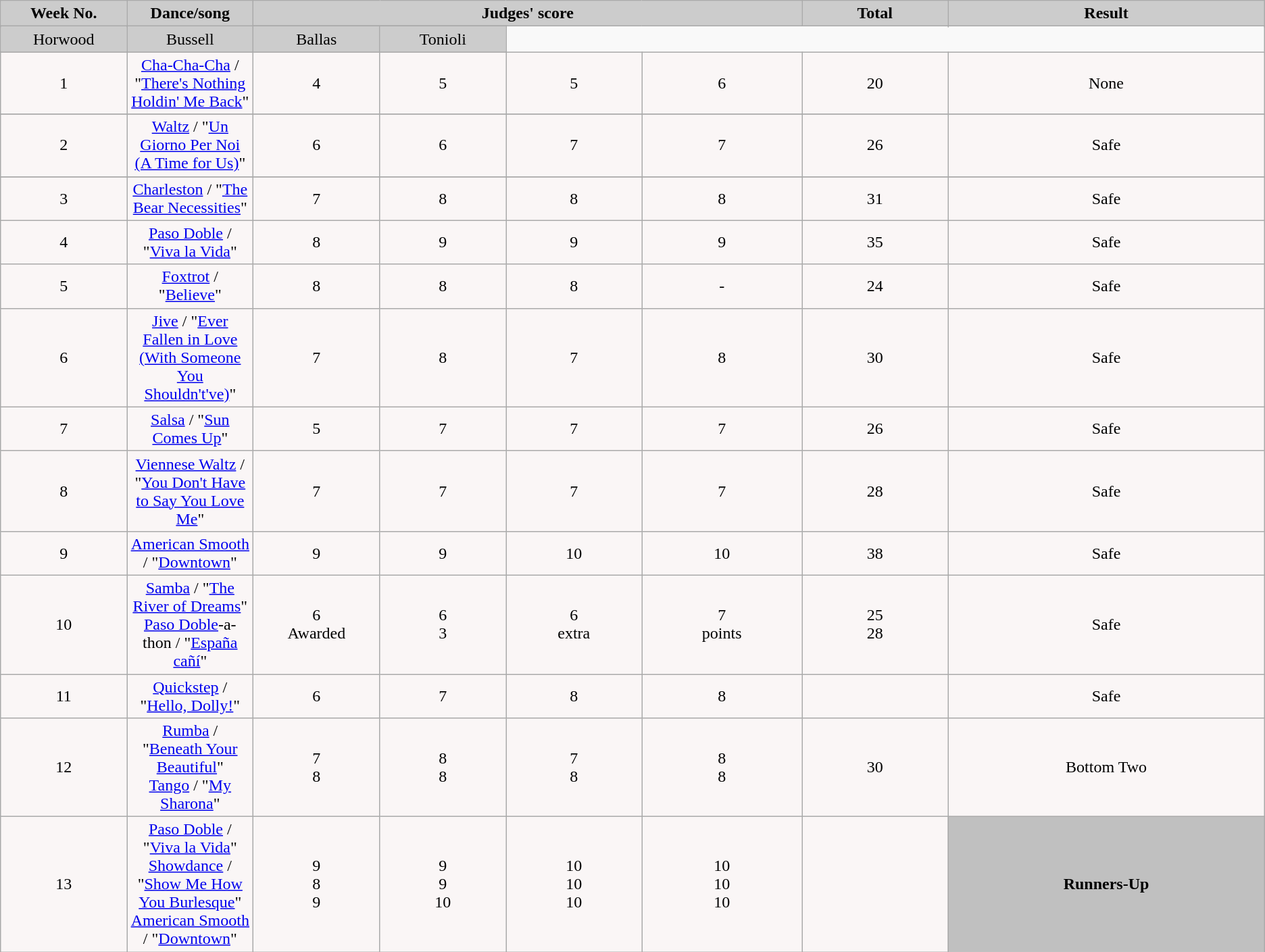<table | class="wikitable collapsible collapsed">
<tr>
<td rowspan="2" bgcolor="CCCCCC" align="Center"><strong>Week No.</strong></td>
<td rowspan="2" bgcolor="CCCCCC" align="Center"><strong>Dance/song</strong></td>
<td colspan="4" bgcolor="CCCCCC" align="Center"><strong>Judges' score</strong></td>
<td rowspan="2" bgcolor="CCCCCC" align="Center"><strong>Total</strong></td>
<td rowspan="2" bgcolor="CCCCCC" align="Center"><strong>Result</strong></td>
</tr>
<tr>
</tr>
<tr>
<td bgcolor="CCCCCC" width="10%" align="center">Horwood</td>
<td bgcolor="CCCCCC" width="10%" align="center">Bussell</td>
<td bgcolor="CCCCCC" width="10%" align="center">Ballas</td>
<td bgcolor="CCCCCC" width="10%" align="center">Tonioli</td>
</tr>
<tr>
</tr>
<tr>
<td align="center" bgcolor="FAF6F6">1</td>
<td align="center" bgcolor="FAF6F6"><a href='#'>Cha-Cha-Cha</a> / "<a href='#'>There's Nothing Holdin' Me Back</a>"</td>
<td align="center" bgcolor="FAF6F6">4</td>
<td align="center" bgcolor="FAF6F6">5</td>
<td align="center" bgcolor="FAF6F6">5</td>
<td align="center" bgcolor="FAF6F6">6</td>
<td align="center" bgcolor="FAF6F6">20</td>
<td align="center" bgcolor="FAF6F6">None</td>
</tr>
<tr>
</tr>
<tr>
<td align="center" bgcolor="FAF6F6">2</td>
<td align="center" bgcolor="FAF6F6"><a href='#'>Waltz</a> / "<a href='#'>Un Giorno Per Noi (A Time for Us)</a>"</td>
<td align="center" bgcolor="FAF6F6">6</td>
<td align="center" bgcolor="FAF6F6">6</td>
<td align="center" bgcolor="FAF6F6">7</td>
<td align="center" bgcolor="FAF6F6">7</td>
<td align="center" bgcolor="FAF6F6">26</td>
<td align="center" bgcolor="FAF6F6">Safe</td>
</tr>
<tr>
</tr>
<tr>
<td align="center" bgcolor="FAF6F6">3</td>
<td align="center" bgcolor="FAF6F6"><a href='#'>Charleston</a> / "<a href='#'>The Bear Necessities</a>"</td>
<td align="center" bgcolor="FAF6F6">7</td>
<td align="center" bgcolor="FAF6F6">8</td>
<td align="center" bgcolor="FAF6F6">8</td>
<td align="center" bgcolor="FAF6F6">8</td>
<td align="center" bgcolor="FAF6F6">31</td>
<td align="center" bgcolor="FAF6F6">Safe</td>
</tr>
<tr>
<td align="center" bgcolor="FAF6F6">4</td>
<td align="center" bgcolor="FAF6F6"><a href='#'>Paso Doble</a> / "<a href='#'>Viva la Vida</a>"</td>
<td align="center" bgcolor="FAF6F6">8</td>
<td align="center" bgcolor="FAF6F6">9</td>
<td align="center" bgcolor="FAF6F6">9</td>
<td align="center" bgcolor="FAF6F6">9</td>
<td align="center" bgcolor="FAF6F6">35</td>
<td align="center" bgcolor="FAF6F6">Safe</td>
</tr>
<tr>
<td align="center" bgcolor="FAF6F6">5</td>
<td align="center" bgcolor="FAF6F6"><a href='#'>Foxtrot</a> / "<a href='#'>Believe</a>"</td>
<td align="center" bgcolor="FAF6F6">8</td>
<td align="center" bgcolor="FAF6F6">8</td>
<td align="center" bgcolor="FAF6F6">8</td>
<td align="center" bgcolor="FAF6F6">-</td>
<td align="center" bgcolor="FAF6F6">24</td>
<td align="center" bgcolor="FAF6F6">Safe</td>
</tr>
<tr>
<td align="center" bgcolor="FAF6F6">6</td>
<td align="center" bgcolor="FAF6F6"><a href='#'>Jive</a> / "<a href='#'>Ever Fallen in Love (With Someone You Shouldn't've)</a>"</td>
<td align="center" bgcolor="FAF6F6">7</td>
<td align="center" bgcolor="FAF6F6">8</td>
<td align="center" bgcolor="FAF6F6">7</td>
<td align="center" bgcolor="FAF6F6">8</td>
<td align="center" bgcolor="FAF6F6">30</td>
<td align="center" bgcolor="FAF6F6">Safe</td>
</tr>
<tr>
<td align="center" bgcolor="FAF6F6">7</td>
<td align="center" bgcolor="FAF6F6"><a href='#'>Salsa</a> / "<a href='#'>Sun Comes Up</a>"</td>
<td align="center" bgcolor="FAF6F6">5</td>
<td align="center" bgcolor="FAF6F6">7</td>
<td align="center" bgcolor="FAF6F6">7</td>
<td align="center" bgcolor="FAF6F6">7</td>
<td align="center" bgcolor="FAF6F6">26</td>
<td align="center" bgcolor="FAF6F6">Safe</td>
</tr>
<tr>
<td align="center" bgcolor="FAF6F6">8</td>
<td align="center" bgcolor="FAF6F6"><a href='#'>Viennese Waltz</a> / "<a href='#'>You Don't Have to Say You Love Me</a>"</td>
<td align="center" bgcolor="FAF6F6">7</td>
<td align="center" bgcolor="FAF6F6">7</td>
<td align="center" bgcolor="FAF6F6">7</td>
<td align="center" bgcolor="FAF6F6">7</td>
<td align="center" bgcolor="FAF6F6">28</td>
<td align="center" bgcolor="FAF6F6">Safe</td>
</tr>
<tr>
<td align="center" bgcolor="FAF6F6">9</td>
<td align="center" bgcolor="FAF6F6"><a href='#'>American Smooth</a> / "<a href='#'>Downtown</a>"</td>
<td align="center" bgcolor="FAF6F6">9</td>
<td align="center" bgcolor="FAF6F6">9</td>
<td align="center" bgcolor="FAF6F6">10</td>
<td align="center" bgcolor="FAF6F6">10</td>
<td align="center" bgcolor="FAF6F6">38</td>
<td align="center" bgcolor="FAF6F6">Safe</td>
</tr>
<tr>
<td align="center" bgcolor="FAF6F6">10</td>
<td align="center" bgcolor="FAF6F6"><a href='#'>Samba</a> / "<a href='#'>The River of Dreams</a>"<br><a href='#'>Paso Doble</a>-a-thon / "<a href='#'>España cañí</a>"</td>
<td align="center" bgcolor="FAF6F6">6<br>Awarded</td>
<td align="center" bgcolor="FAF6F6">6<br>3</td>
<td align="center" bgcolor="FAF6F6">6<br>extra</td>
<td align="center" bgcolor="FAF6F6">7<br>points</td>
<td align="center" bgcolor="FAF6F6">25<br>28</td>
<td align="center" bgcolor="FAF6F6">Safe</td>
</tr>
<tr>
<td align="center" bgcolor="FAF6F6">11</td>
<td align="center" bgcolor="FAF6F6"><a href='#'>Quickstep</a> / "<a href='#'>Hello, Dolly!</a>"</td>
<td align="center" bgcolor="FAF6F6">6</td>
<td align="center" bgcolor="FAF6F6">7</td>
<td align="center" bgcolor="FAF6F6">8</td>
<td align="center" bgcolor="FAF6F6">8</td>
<td align="center" bgcolor="FAF6F6"></td>
<td align="center" bgcolor="FAF6F6">Safe</td>
</tr>
<tr>
<td align="center" bgcolor="FAF6F6">12</td>
<td align="center" bgcolor="FAF6F6"><a href='#'>Rumba</a> / "<a href='#'>Beneath Your Beautiful</a>"<br><a href='#'>Tango</a> / "<a href='#'>My Sharona</a>"</td>
<td align="center" bgcolor="FAF6F6">7<br>8</td>
<td align="center" bgcolor="FAF6F6">8<br>8</td>
<td align="center" bgcolor="FAF6F6">7<br>8</td>
<td align="center" bgcolor="FAF6F6">8<br>8</td>
<td align="center" bgcolor="FAF6F6">30<br></td>
<td align="center" bgcolor="FAF6F6">Bottom Two</td>
</tr>
<tr>
<td align="center" bgcolor="FAF6F6">13</td>
<td align="center" bgcolor="FAF6F6"><a href='#'>Paso Doble</a> / "<a href='#'>Viva la Vida</a>"<br><a href='#'>Showdance</a> / "<a href='#'>Show Me How You Burlesque</a>"<br><a href='#'>American Smooth</a> / "<a href='#'>Downtown</a>"</td>
<td align="center" bgcolor="FAF6F6">9<br>8<br>9</td>
<td align="center" bgcolor="FAF6F6">9<br>9<br>10</td>
<td align="center" bgcolor="FAF6F6">10<br>10<br>10</td>
<td align="center" bgcolor="FAF6F6">10<br>10<br>10</td>
<td align="center" bgcolor="FAF6F6"><br><br></td>
<td align="center" style="background:silver"><strong>Runners-Up</strong></td>
</tr>
</table>
